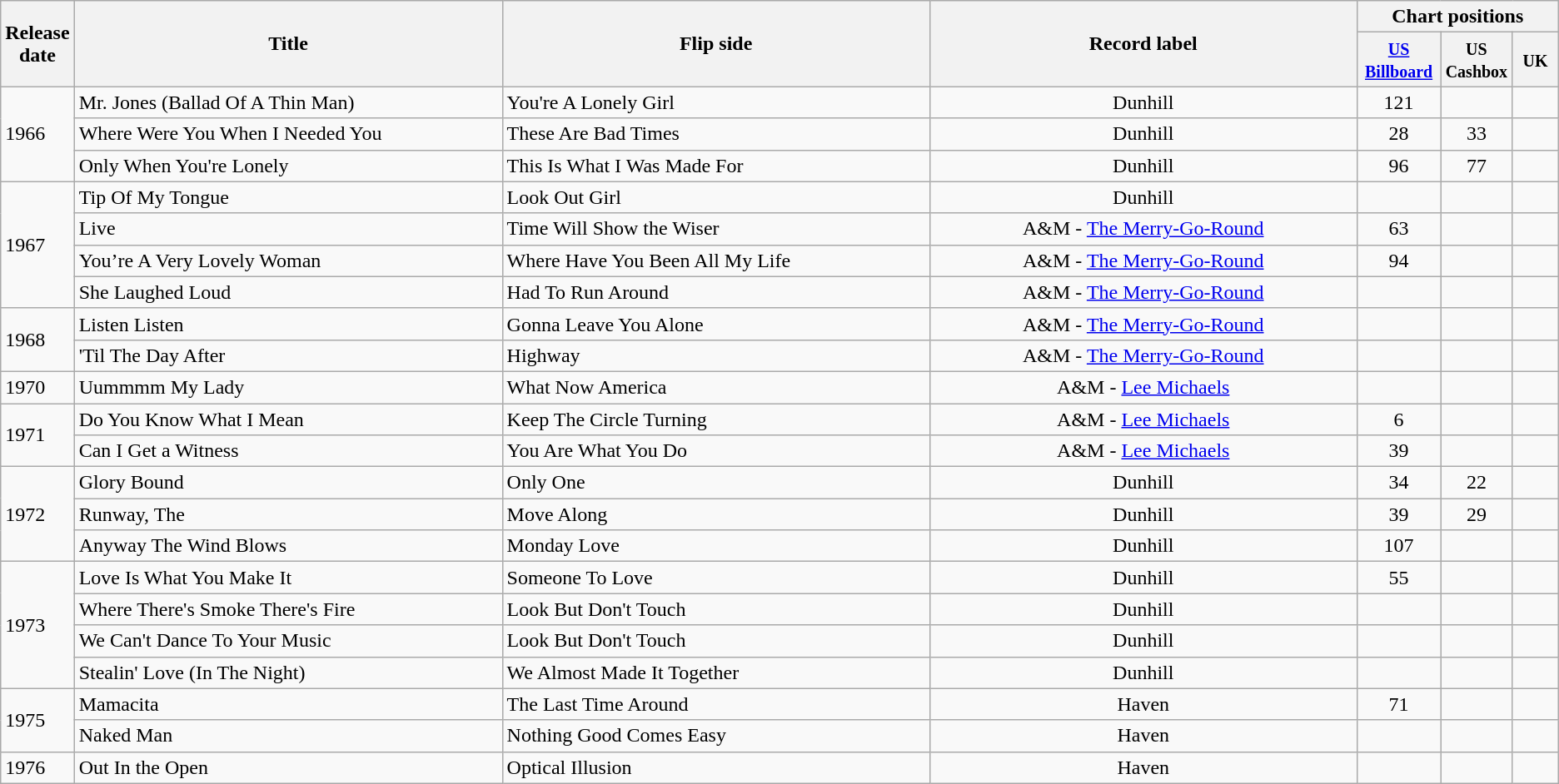<table class="wikitable">
<tr>
<th style="width:20px;" rowspan="2">Release date</th>
<th style="width:350px;" rowspan="2">Title</th>
<th style="width:350px;" rowspan="2">Flip side</th>
<th style="width:350px;" rowspan="2">Record label</th>
<th colspan="4">Chart positions</th>
</tr>
<tr>
<th style="width:60px;"><small><a href='#'>US Billboard</a></small></th>
<th style="width:50px;"><small> US Cashbox </small></th>
<th style="width:30px;"><small>UK</small></th>
</tr>
<tr>
<td rowspan="3">1966</td>
<td>Mr. Jones (Ballad Of A Thin Man)</td>
<td>You're A Lonely Girl</td>
<td style="text-align:center;">Dunhill</td>
<td style="text-align:center;">121</td>
<td style="text-align:center;"></td>
<td style="text-align:center;"></td>
</tr>
<tr>
<td>Where Were You When I Needed You</td>
<td>These Are Bad Times</td>
<td style="text-align:center;">Dunhill</td>
<td style="text-align:center;">28</td>
<td style="text-align:center;">33</td>
<td style="text-align:center;"></td>
</tr>
<tr>
<td>Only When You're Lonely</td>
<td>This Is What I Was Made For</td>
<td style="text-align:center;">Dunhill</td>
<td style="text-align:center;">96</td>
<td style="text-align:center;">77</td>
<td style="text-align:center;"></td>
</tr>
<tr>
<td rowspan="4">1967</td>
<td>Tip Of My Tongue</td>
<td>Look Out Girl</td>
<td style="text-align:center;">Dunhill</td>
<td style="text-align:center;"></td>
<td style="text-align:center;"></td>
<td style="text-align:center;"></td>
</tr>
<tr>
<td>Live</td>
<td>Time Will Show the Wiser</td>
<td style="text-align:center;">A&M - <a href='#'>The Merry-Go-Round</a></td>
<td style="text-align:center;">63</td>
<td style="text-align:center;"></td>
<td style="text-align:center;"></td>
</tr>
<tr>
<td>You’re A Very Lovely Woman</td>
<td>Where Have You Been All My Life</td>
<td style="text-align:center;">A&M - <a href='#'>The Merry-Go-Round</a></td>
<td style="text-align:center;">94</td>
<td style="text-align:center;"></td>
<td style="text-align:center;"></td>
</tr>
<tr>
<td>She Laughed Loud</td>
<td>Had To Run Around</td>
<td style="text-align:center;">A&M - <a href='#'>The Merry-Go-Round</a></td>
<td style="text-align:center;"></td>
<td style="text-align:center;"></td>
<td style="text-align:center;"></td>
</tr>
<tr>
<td rowspan="2">1968</td>
<td>Listen Listen</td>
<td>Gonna Leave You Alone</td>
<td style="text-align:center;">A&M - <a href='#'>The Merry-Go-Round</a></td>
<td style="text-align:center;"></td>
<td style="text-align:center;"></td>
<td style="text-align:center;"></td>
</tr>
<tr>
<td>'Til The Day After</td>
<td>Highway</td>
<td style="text-align:center;">A&M - <a href='#'>The Merry-Go-Round</a></td>
<td style="text-align:center;"></td>
<td style="text-align:center;"></td>
<td style="text-align:center;"></td>
</tr>
<tr>
<td>1970</td>
<td>Uummmm My Lady</td>
<td>What Now America</td>
<td style="text-align:center;">A&M - <a href='#'>Lee Michaels</a></td>
<td style="text-align:center;"></td>
<td style="text-align:center;"></td>
<td style="text-align:center;"></td>
</tr>
<tr>
<td rowspan="2">1971</td>
<td>Do You Know What I Mean</td>
<td>Keep The Circle Turning</td>
<td style="text-align:center;">A&M - <a href='#'>Lee Michaels</a></td>
<td style="text-align:center;">6</td>
<td style="text-align:center;"></td>
<td style="text-align:center;"></td>
</tr>
<tr>
<td>Can I Get a Witness</td>
<td>You Are What You Do</td>
<td style="text-align:center;">A&M - <a href='#'>Lee Michaels</a></td>
<td style="text-align:center;">39</td>
<td style="text-align:center;"></td>
<td style="text-align:center;"></td>
</tr>
<tr>
<td rowspan="3">1972</td>
<td>Glory Bound</td>
<td>Only One</td>
<td style="text-align:center;">Dunhill</td>
<td style="text-align:center;">34</td>
<td style="text-align:center;">22</td>
<td style="text-align:center;"></td>
</tr>
<tr>
<td>Runway, The</td>
<td>Move Along</td>
<td style="text-align:center;">Dunhill</td>
<td style="text-align:center;">39</td>
<td style="text-align:center;">29</td>
<td style="text-align:center;"></td>
</tr>
<tr>
<td>Anyway The Wind Blows</td>
<td>Monday Love</td>
<td style="text-align:center;">Dunhill</td>
<td style="text-align:center;">107</td>
<td style="text-align:center;"></td>
<td style="text-align:center;"></td>
</tr>
<tr>
<td rowspan="4">1973</td>
<td>Love Is What You Make It</td>
<td>Someone To Love</td>
<td style="text-align:center;">Dunhill</td>
<td style="text-align:center;">55</td>
<td style="text-align:center;"></td>
<td style="text-align:center;"></td>
</tr>
<tr>
<td>Where There's Smoke There's Fire</td>
<td>Look But Don't Touch</td>
<td style="text-align:center;">Dunhill</td>
<td style="text-align:center;"></td>
<td style="text-align:center;"></td>
<td style="text-align:center;"></td>
</tr>
<tr>
<td>We Can't Dance To Your Music</td>
<td>Look But Don't Touch</td>
<td style="text-align:center;">Dunhill</td>
<td style="text-align:center;"></td>
<td style="text-align:center;"></td>
<td style="text-align:center;"></td>
</tr>
<tr>
<td>Stealin' Love (In The Night)</td>
<td>We Almost Made It Together</td>
<td style="text-align:center;">Dunhill</td>
<td style="text-align:center;"></td>
<td style="text-align:center;"></td>
<td style="text-align:center;"></td>
</tr>
<tr>
<td rowspan="2">1975</td>
<td>Mamacita</td>
<td>The Last Time Around</td>
<td style="text-align:center;">Haven</td>
<td style="text-align:center;">71</td>
<td style="text-align:center;"></td>
<td style="text-align:center;"></td>
</tr>
<tr>
<td>Naked Man</td>
<td>Nothing Good Comes Easy</td>
<td style="text-align:center;">Haven</td>
<td style="text-align:center;"></td>
<td style="text-align:center;"></td>
<td style="text-align:center;"></td>
</tr>
<tr>
<td>1976</td>
<td>Out In the Open</td>
<td>Optical Illusion</td>
<td style="text-align:center;">Haven</td>
<td style="text-align:center;"></td>
<td style="text-align:center;"></td>
<td style="text-align:center;"></td>
</tr>
</table>
